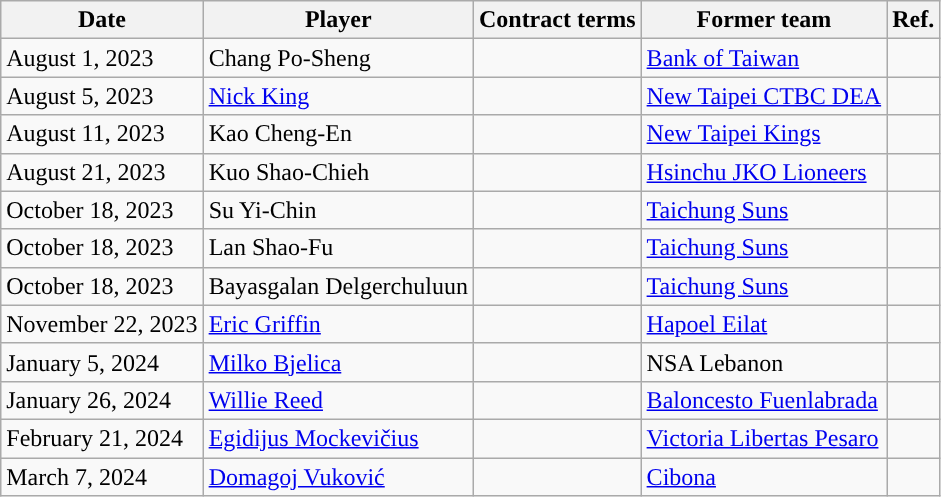<table class="wikitable">
<tr>
<th>Date</th>
<th>Player</th>
<th>Contract terms</th>
<th>Former team</th>
<th>Ref.</th>
</tr>
<tr>
<td>August 1, 2023</td>
<td>Chang Po-Sheng</td>
<td></td>
<td> <a href='#'>Bank of Taiwan</a></td>
<td></td>
</tr>
<tr>
<td>August 5, 2023</td>
<td><a href='#'>Nick King</a></td>
<td></td>
<td> <a href='#'>New Taipei CTBC DEA</a></td>
<td></td>
</tr>
<tr>
<td>August 11, 2023</td>
<td>Kao Cheng-En</td>
<td></td>
<td> <a href='#'>New Taipei Kings</a></td>
<td></td>
</tr>
<tr>
<td>August 21, 2023</td>
<td>Kuo Shao-Chieh</td>
<td></td>
<td> <a href='#'>Hsinchu JKO Lioneers</a></td>
<td></td>
</tr>
<tr>
<td>October 18, 2023</td>
<td>Su Yi-Chin</td>
<td></td>
<td> <a href='#'>Taichung Suns</a></td>
<td></td>
</tr>
<tr>
<td>October 18, 2023</td>
<td>Lan Shao-Fu</td>
<td></td>
<td> <a href='#'>Taichung Suns</a></td>
<td></td>
</tr>
<tr>
<td>October 18, 2023</td>
<td>Bayasgalan Delgerchuluun</td>
<td></td>
<td> <a href='#'>Taichung Suns</a></td>
<td></td>
</tr>
<tr>
<td>November 22, 2023</td>
<td><a href='#'>Eric Griffin</a></td>
<td></td>
<td> <a href='#'>Hapoel Eilat</a></td>
<td></td>
</tr>
<tr>
<td>January 5, 2024</td>
<td><a href='#'>Milko Bjelica</a></td>
<td></td>
<td> NSA Lebanon</td>
<td></td>
</tr>
<tr>
<td>January 26, 2024</td>
<td><a href='#'>Willie Reed</a></td>
<td></td>
<td> <a href='#'>Baloncesto Fuenlabrada</a></td>
<td></td>
</tr>
<tr>
<td>February 21, 2024</td>
<td><a href='#'>Egidijus Mockevičius</a></td>
<td></td>
<td> <a href='#'>Victoria Libertas Pesaro</a></td>
<td></td>
</tr>
<tr>
<td>March 7, 2024</td>
<td><a href='#'>Domagoj Vuković</a></td>
<td></td>
<td> <a href='#'>Cibona</a></td>
<td></td>
</tr>
</table>
